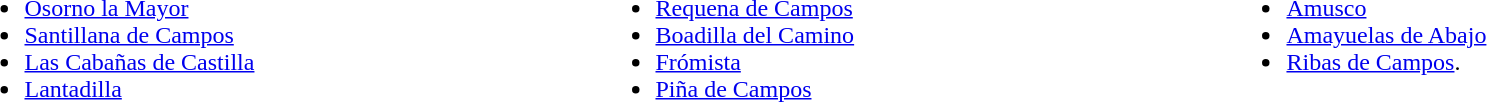<table width=100%>
<tr valign ="top">
<td width=33%><br><ul><li><a href='#'>Osorno la Mayor</a></li><li><a href='#'>Santillana de Campos</a></li><li><a href='#'>Las Cabañas de Castilla</a></li><li><a href='#'>Lantadilla</a></li></ul></td>
<td width=33%><br><ul><li><a href='#'>Requena de Campos</a></li><li><a href='#'>Boadilla del Camino</a></li><li><a href='#'>Frómista</a></li><li><a href='#'>Piña de Campos</a></li></ul></td>
<td width=33%><br><ul><li><a href='#'>Amusco</a></li><li><a href='#'>Amayuelas de Abajo</a></li><li><a href='#'>Ribas de Campos</a>.</li></ul></td>
</tr>
</table>
